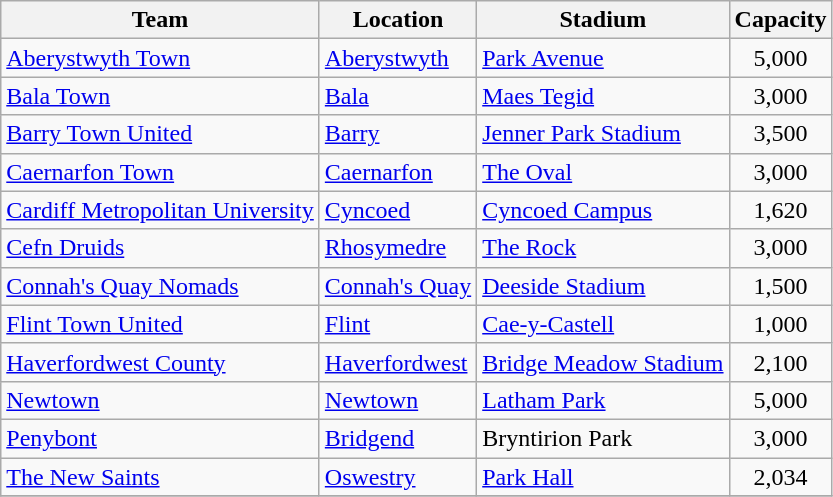<table class="wikitable sortable">
<tr>
<th>Team</th>
<th>Location</th>
<th>Stadium</th>
<th>Capacity</th>
</tr>
<tr>
<td><a href='#'>Aberystwyth Town</a></td>
<td><a href='#'>Aberystwyth</a></td>
<td><a href='#'>Park Avenue</a></td>
<td align="center">5,000</td>
</tr>
<tr>
<td><a href='#'>Bala Town</a></td>
<td><a href='#'>Bala</a></td>
<td><a href='#'>Maes Tegid</a></td>
<td align="center">3,000</td>
</tr>
<tr>
<td><a href='#'>Barry Town United</a></td>
<td><a href='#'>Barry</a></td>
<td><a href='#'>Jenner Park Stadium</a></td>
<td align="center">3,500</td>
</tr>
<tr>
<td><a href='#'>Caernarfon Town</a></td>
<td><a href='#'>Caernarfon</a></td>
<td><a href='#'>The Oval</a></td>
<td align="center">3,000</td>
</tr>
<tr>
<td><a href='#'>Cardiff Metropolitan University</a></td>
<td><a href='#'>Cyncoed</a></td>
<td><a href='#'>Cyncoed Campus</a></td>
<td align="center">1,620</td>
</tr>
<tr>
<td><a href='#'>Cefn Druids</a></td>
<td><a href='#'>Rhosymedre</a></td>
<td><a href='#'>The Rock</a></td>
<td align="center">3,000</td>
</tr>
<tr>
<td><a href='#'>Connah's Quay Nomads</a></td>
<td><a href='#'>Connah's Quay</a></td>
<td><a href='#'>Deeside Stadium</a></td>
<td align="center">1,500</td>
</tr>
<tr>
<td><a href='#'>Flint Town United</a></td>
<td><a href='#'>Flint</a></td>
<td><a href='#'>Cae-y-Castell</a></td>
<td align="center">1,000</td>
</tr>
<tr>
<td><a href='#'>Haverfordwest County</a></td>
<td><a href='#'>Haverfordwest</a></td>
<td><a href='#'>Bridge Meadow Stadium</a></td>
<td align="center">2,100</td>
</tr>
<tr>
<td><a href='#'>Newtown</a></td>
<td><a href='#'>Newtown</a></td>
<td><a href='#'>Latham Park</a></td>
<td align="center">5,000</td>
</tr>
<tr>
<td><a href='#'>Penybont</a></td>
<td><a href='#'>Bridgend</a></td>
<td>Bryntirion Park</td>
<td align="center">3,000</td>
</tr>
<tr>
<td><a href='#'>The New Saints</a></td>
<td> <a href='#'>Oswestry</a></td>
<td><a href='#'>Park Hall</a></td>
<td align="center">2,034</td>
</tr>
<tr>
</tr>
</table>
